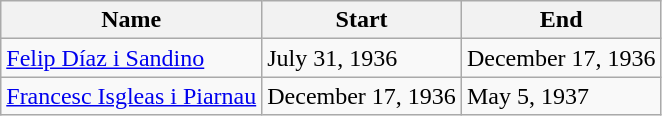<table class=wikitable style=" text-align:left">
<tr>
<th>Name</th>
<th>Start</th>
<th>End</th>
</tr>
<tr>
<td><a href='#'>Felip Díaz i Sandino</a></td>
<td>July 31, 1936</td>
<td>December 17, 1936</td>
</tr>
<tr>
<td><a href='#'>Francesc Isgleas i Piarnau</a></td>
<td>December 17, 1936</td>
<td>May 5, 1937</td>
</tr>
</table>
